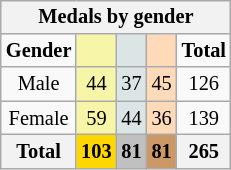<table class="wikitable" style="font-size:85%; float:right">
<tr style="background:#efefef;">
<th colspan=5>Medals by gender</th>
</tr>
<tr align=center>
<td><strong>Gender</strong></td>
<td style="background:#f7f6a8;"></td>
<td style="background:#dce5e5;"></td>
<td style="background:#ffdab9;"></td>
<td><strong>Total</strong></td>
</tr>
<tr align=center>
<td>Male</td>
<td style="background:#F7F6A8;">44</td>
<td style="background:#DCE5E5;">37</td>
<td style="background:#FFDAB9;">45</td>
<td>126</td>
</tr>
<tr align=center>
<td>Female</td>
<td style="background:#F7F6A8;">59</td>
<td style="background:#DCE5E5;">44</td>
<td style="background:#FFDAB9;">36</td>
<td>139</td>
</tr>
<tr align=center>
<th>Total</th>
<th style="background:gold;">103</th>
<th style="background:silver;">81</th>
<th style="background:#c96;">81</th>
<th>265</th>
</tr>
</table>
